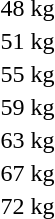<table>
<tr>
<td rowspan=2>48 kg</td>
<td rowspan=2></td>
<td rowspan=2></td>
<td></td>
</tr>
<tr>
<td></td>
</tr>
<tr>
<td rowspan=2>51 kg</td>
<td rowspan=2></td>
<td rowspan=2></td>
<td></td>
</tr>
<tr>
<td></td>
</tr>
<tr>
<td rowspan=2>55 kg</td>
<td rowspan=2></td>
<td rowspan=2></td>
<td></td>
</tr>
<tr>
<td></td>
</tr>
<tr>
<td rowspan=2>59 kg</td>
<td rowspan=2></td>
<td rowspan=2></td>
<td></td>
</tr>
<tr>
<td></td>
</tr>
<tr>
<td rowspan=2>63 kg</td>
<td rowspan=2></td>
<td rowspan=2></td>
<td></td>
</tr>
<tr>
<td></td>
</tr>
<tr>
<td rowspan=2>67 kg</td>
<td rowspan=2></td>
<td rowspan=2></td>
<td></td>
</tr>
<tr>
<td></td>
</tr>
<tr>
<td rowspan=2>72 kg</td>
<td rowspan=2></td>
<td rowspan=2></td>
<td></td>
</tr>
<tr>
<td></td>
</tr>
</table>
